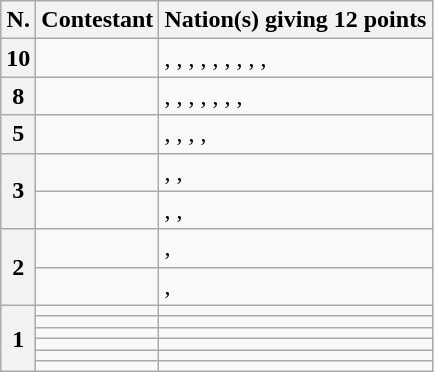<table class="wikitable plainrowheaders">
<tr>
<th scope="col">N.</th>
<th scope="col">Contestant</th>
<th scope="col">Nation(s) giving 12 points</th>
</tr>
<tr>
<th scope="row">10</th>
<td></td>
<td>, , , , , , , , , </td>
</tr>
<tr>
<th scope="row">8</th>
<td><strong></strong></td>
<td>, , , , , , , </td>
</tr>
<tr>
<th scope="row">5</th>
<td></td>
<td>, , , , </td>
</tr>
<tr>
<th scope="row" rowspan="2">3</th>
<td></td>
<td>, , </td>
</tr>
<tr>
<td></td>
<td>, , </td>
</tr>
<tr>
<th scope="row" rowspan="2">2</th>
<td></td>
<td>, </td>
</tr>
<tr>
<td></td>
<td>, </td>
</tr>
<tr>
<th scope="row" rowspan="6">1</th>
<td></td>
<td></td>
</tr>
<tr>
<td></td>
<td></td>
</tr>
<tr>
<td></td>
<td></td>
</tr>
<tr>
<td></td>
<td></td>
</tr>
<tr>
<td></td>
<td></td>
</tr>
<tr>
<td></td>
<td></td>
</tr>
</table>
